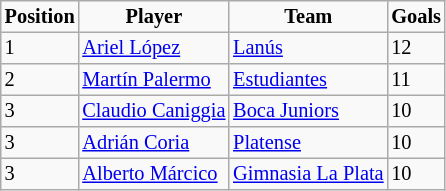<table border="2" cellpadding="2" cellspacing="0" style="margin: 0; background: #f9f9f9; border: 1px #aaa solid; border-collapse: collapse; font-size: 85%;">
<tr>
<th>Position</th>
<th>Player</th>
<th>Team</th>
<th>Goals</th>
</tr>
<tr>
<td>1</td>
<td><a href='#'>Ariel López</a></td>
<td><a href='#'>Lanús</a></td>
<td>12</td>
</tr>
<tr>
<td>2</td>
<td><a href='#'>Martín Palermo</a></td>
<td><a href='#'>Estudiantes</a></td>
<td>11</td>
</tr>
<tr>
<td>3</td>
<td><a href='#'>Claudio Caniggia</a></td>
<td><a href='#'>Boca Juniors</a></td>
<td>10</td>
</tr>
<tr>
<td>3</td>
<td><a href='#'>Adrián Coria</a></td>
<td><a href='#'>Platense</a></td>
<td>10</td>
</tr>
<tr>
<td>3</td>
<td><a href='#'>Alberto Márcico</a></td>
<td><a href='#'>Gimnasia La Plata</a></td>
<td>10</td>
</tr>
</table>
